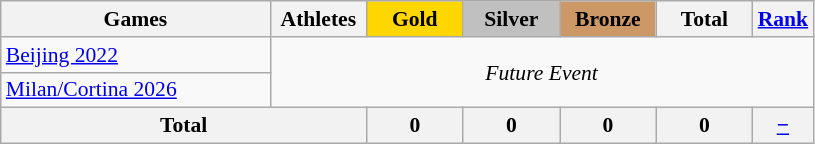<table class="wikitable" style="text-align:center; font-size:90%;">
<tr>
<th style="width:12em;">Games</th>
<th style="width:4em;">Athletes</th>
<th style="width:4em; background:gold;">Gold</th>
<th style="width:4em; background:silver;">Silver</th>
<th style="width:4em; background:#cc9966;">Bronze</th>
<th style="width:4em;">Total</th>
<th style="width:2em;"><a href='#'>Rank</a></th>
</tr>
<tr>
<td align=left> <a href='#'>Beijing 2022</a></td>
<td colspan=6; rowspan=2><em>Future Event</em></td>
</tr>
<tr>
<td align=left> <a href='#'>Milan/Cortina 2026</a></td>
</tr>
<tr>
<th colspan=2>Total</th>
<th>0</th>
<th>0</th>
<th>0</th>
<th>0</th>
<th><a href='#'>−</a></th>
</tr>
</table>
